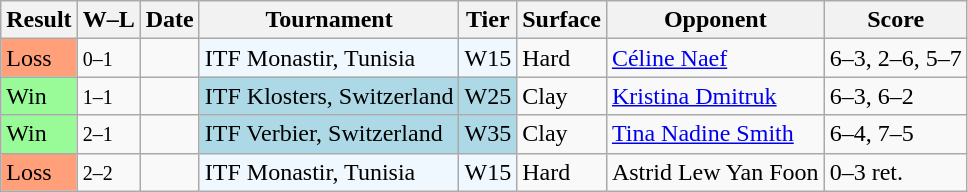<table class="sortable wikitable nowrap">
<tr>
<th>Result</th>
<th class="unsortable">W–L</th>
<th>Date</th>
<th>Tournament</th>
<th>Tier</th>
<th>Surface</th>
<th>Opponent</th>
<th class="unsortable">Score</th>
</tr>
<tr>
<td bgcolor=ffa07a>Loss</td>
<td><small>0–1</small></td>
<td></td>
<td bgcolor=f0f8ff>ITF Monastir, Tunisia</td>
<td bgcolor=f0f8ff>W15</td>
<td>Hard</td>
<td> <a href='#'>Céline Naef</a></td>
<td>6–3, 2–6, 5–7</td>
</tr>
<tr>
<td bgcolor=98fb98>Win</td>
<td><small>1–1</small></td>
<td></td>
<td bgcolor=lightblue>ITF Klosters, Switzerland</td>
<td bgcolor=lightblue>W25</td>
<td>Clay</td>
<td> <a href='#'>Kristina Dmitruk</a></td>
<td>6–3, 6–2</td>
</tr>
<tr>
<td bgcolor=98fb98>Win</td>
<td><small>2–1</small></td>
<td></td>
<td bgcolor=lightblue>ITF Verbier, Switzerland</td>
<td bgcolor=lightblue>W35</td>
<td>Clay</td>
<td> <a href='#'>Tina Nadine Smith</a></td>
<td>6–4, 7–5</td>
</tr>
<tr>
<td bgcolor=ffa07a>Loss</td>
<td><small>2–2</small></td>
<td></td>
<td bgcolor=f0f8ff>ITF Monastir, Tunisia</td>
<td bgcolor=f0f8ff>W15</td>
<td>Hard</td>
<td> Astrid Lew Yan Foon</td>
<td>0–3 ret.</td>
</tr>
</table>
